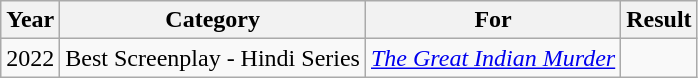<table class= "wikitable sortable">
<tr>
<th>Year</th>
<th>Category</th>
<th>For</th>
<th>Result</th>
</tr>
<tr>
<td>2022</td>
<td>Best Screenplay - Hindi Series</td>
<td><em><a href='#'>The Great Indian Murder</a></em></td>
<td></td>
</tr>
</table>
